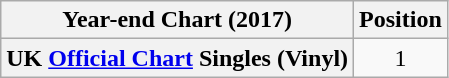<table class="wikitable plainrowheaders" style="text-align:center">
<tr>
<th>Year-end Chart (2017)</th>
<th>Position</th>
</tr>
<tr>
<th scope="row">UK <a href='#'>Official Chart</a> Singles (Vinyl)</th>
<td>1</td>
</tr>
</table>
